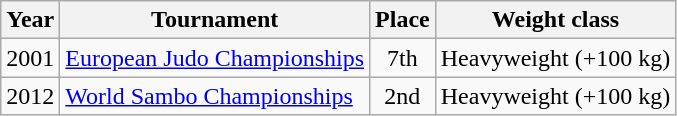<table class=wikitable>
<tr>
<th>Year</th>
<th>Tournament</th>
<th>Place</th>
<th>Weight class</th>
</tr>
<tr>
<td>2001</td>
<td><a href='#'>European Judo Championships</a></td>
<td align="center">7th</td>
<td>Heavyweight (+100 kg)</td>
</tr>
<tr>
<td>2012</td>
<td><a href='#'>World Sambo Championships</a></td>
<td align="center">2nd</td>
<td>Heavyweight (+100 kg)</td>
</tr>
</table>
